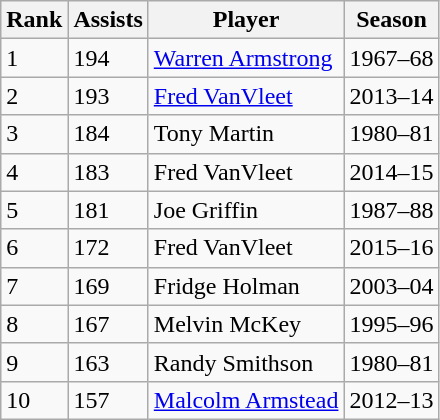<table class="wikitable">
<tr>
<th>Rank</th>
<th>Assists</th>
<th>Player</th>
<th>Season</th>
</tr>
<tr>
<td>1</td>
<td>194</td>
<td><a href='#'>Warren Armstrong</a></td>
<td>1967–68</td>
</tr>
<tr>
<td>2</td>
<td>193</td>
<td><a href='#'>Fred VanVleet</a></td>
<td>2013–14</td>
</tr>
<tr>
<td>3</td>
<td>184</td>
<td>Tony Martin</td>
<td>1980–81</td>
</tr>
<tr>
<td>4</td>
<td>183</td>
<td>Fred VanVleet</td>
<td>2014–15</td>
</tr>
<tr>
<td>5</td>
<td>181</td>
<td>Joe Griffin</td>
<td>1987–88</td>
</tr>
<tr>
<td>6</td>
<td>172</td>
<td>Fred VanVleet</td>
<td>2015–16</td>
</tr>
<tr>
<td>7</td>
<td>169</td>
<td>Fridge Holman</td>
<td>2003–04</td>
</tr>
<tr>
<td>8</td>
<td>167</td>
<td>Melvin McKey</td>
<td>1995–96</td>
</tr>
<tr>
<td>9</td>
<td>163</td>
<td>Randy Smithson</td>
<td>1980–81</td>
</tr>
<tr>
<td>10</td>
<td>157</td>
<td><a href='#'>Malcolm Armstead</a></td>
<td>2012–13</td>
</tr>
</table>
